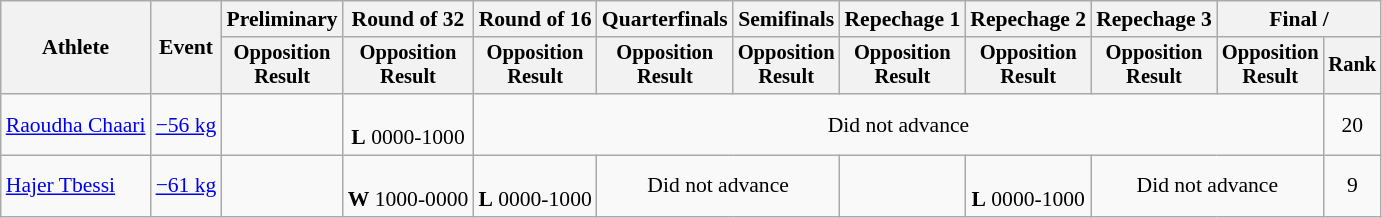<table class="wikitable" style="font-size:90%">
<tr>
<th rowspan="2">Athlete</th>
<th rowspan="2">Event</th>
<th>Preliminary</th>
<th>Round of 32</th>
<th>Round of 16</th>
<th>Quarterfinals</th>
<th>Semifinals</th>
<th>Repechage 1</th>
<th>Repechage 2</th>
<th>Repechage 3</th>
<th colspan=2>Final / </th>
</tr>
<tr style="font-size:95%">
<th>Opposition<br>Result</th>
<th>Opposition<br>Result</th>
<th>Opposition<br>Result</th>
<th>Opposition<br>Result</th>
<th>Opposition<br>Result</th>
<th>Opposition<br>Result</th>
<th>Opposition<br>Result</th>
<th>Opposition<br>Result</th>
<th>Opposition<br>Result</th>
<th>Rank</th>
</tr>
<tr align=center>
<td align=left><a href='#'>Raoudha Chaari</a></td>
<td align=left><a href='#'>−56 kg</a></td>
<td></td>
<td><br><strong>L</strong> 0000-1000</td>
<td colspan=7>Did not advance</td>
<td>20</td>
</tr>
<tr align=center>
<td align=left><a href='#'>Hajer Tbessi</a></td>
<td align=left><a href='#'>−61 kg</a></td>
<td></td>
<td><br><strong>W</strong> 1000-0000</td>
<td><br><strong>L</strong> 0000-1000</td>
<td colspan=2>Did not advance</td>
<td></td>
<td><br><strong>L</strong> 0000-1000</td>
<td colspan=2>Did not advance</td>
<td>9</td>
</tr>
</table>
